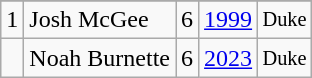<table class="wikitable">
<tr>
</tr>
<tr>
<td>1</td>
<td>Josh McGee</td>
<td>6</td>
<td><a href='#'>1999</a></td>
<td style="font-size:85%;">Duke</td>
</tr>
<tr>
<td></td>
<td>Noah Burnette</td>
<td>6</td>
<td><a href='#'>2023</a></td>
<td style="font-size:85%;">Duke</td>
</tr>
</table>
